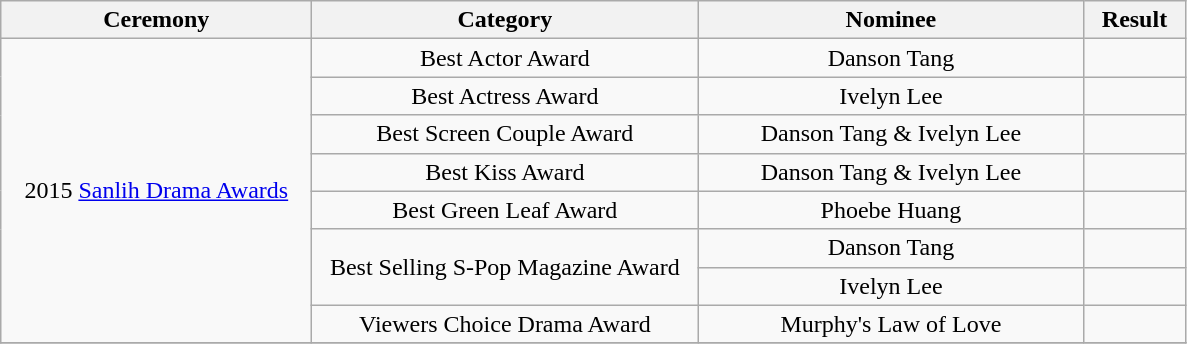<table class="wikitable" style="text-align:center;">
<tr>
<th style="width:200px;">Ceremony</th>
<th style="width:250px;">Category</th>
<th style="width:250px;">Nominee</th>
<th style="width:60px;">Result</th>
</tr>
<tr>
<td rowspan=8>2015 <a href='#'>Sanlih Drama Awards</a></td>
<td>Best Actor Award</td>
<td>Danson Tang</td>
<td></td>
</tr>
<tr>
<td>Best Actress Award</td>
<td>Ivelyn Lee</td>
<td></td>
</tr>
<tr>
<td>Best Screen Couple Award</td>
<td>Danson Tang & Ivelyn Lee</td>
<td></td>
</tr>
<tr>
<td>Best Kiss Award</td>
<td>Danson Tang & Ivelyn Lee</td>
<td></td>
</tr>
<tr>
<td>Best Green Leaf Award</td>
<td>Phoebe Huang</td>
<td></td>
</tr>
<tr>
<td rowspan=2>Best Selling S-Pop Magazine Award</td>
<td>Danson Tang</td>
<td></td>
</tr>
<tr>
<td>Ivelyn Lee</td>
<td></td>
</tr>
<tr>
<td>Viewers Choice Drama Award</td>
<td>Murphy's Law of Love</td>
<td></td>
</tr>
<tr>
</tr>
</table>
